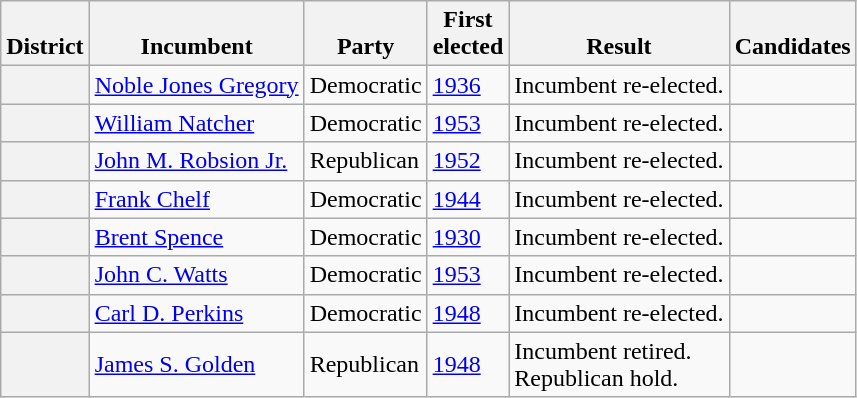<table class=wikitable>
<tr valign=bottom>
<th>District</th>
<th>Incumbent</th>
<th>Party</th>
<th>First<br>elected</th>
<th>Result</th>
<th>Candidates</th>
</tr>
<tr>
<th></th>
<td><a href='#'>Noble Jones Gregory</a></td>
<td>Democratic</td>
<td><a href='#'>1936</a></td>
<td>Incumbent re-elected.</td>
<td nowrap></td>
</tr>
<tr>
<th></th>
<td><a href='#'>William Natcher</a></td>
<td>Democratic</td>
<td><a href='#'>1953 </a></td>
<td>Incumbent re-elected.</td>
<td nowrap></td>
</tr>
<tr>
<th></th>
<td><a href='#'>John M. Robsion Jr.</a></td>
<td>Republican</td>
<td><a href='#'>1952</a></td>
<td>Incumbent re-elected.</td>
<td nowrap></td>
</tr>
<tr>
<th></th>
<td><a href='#'>Frank Chelf</a></td>
<td>Democratic</td>
<td><a href='#'>1944</a></td>
<td>Incumbent re-elected.</td>
<td nowrap></td>
</tr>
<tr>
<th></th>
<td><a href='#'>Brent Spence</a></td>
<td>Democratic</td>
<td><a href='#'>1930</a></td>
<td>Incumbent re-elected.</td>
<td nowrap></td>
</tr>
<tr>
<th></th>
<td><a href='#'>John C. Watts</a></td>
<td>Democratic</td>
<td><a href='#'>1953 </a></td>
<td>Incumbent re-elected.</td>
<td nowrap></td>
</tr>
<tr>
<th></th>
<td><a href='#'>Carl D. Perkins</a></td>
<td>Democratic</td>
<td><a href='#'>1948</a></td>
<td>Incumbent re-elected.</td>
<td nowrap></td>
</tr>
<tr>
<th></th>
<td><a href='#'>James S. Golden</a></td>
<td>Republican</td>
<td><a href='#'>1948</a></td>
<td>Incumbent retired.<br>Republican hold.</td>
<td nowrap></td>
</tr>
</table>
